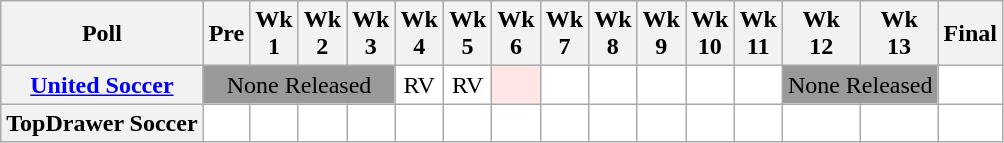<table class="wikitable" style="white-space:nowrap;text-align:center;">
<tr>
<th>Poll</th>
<th>Pre</th>
<th>Wk<br>1</th>
<th>Wk<br>2</th>
<th>Wk<br>3</th>
<th>Wk<br>4</th>
<th>Wk<br>5</th>
<th>Wk<br>6</th>
<th>Wk<br>7</th>
<th>Wk<br>8</th>
<th>Wk<br>9</th>
<th>Wk<br>10</th>
<th>Wk<br>11</th>
<th>Wk<br>12</th>
<th>Wk<br>13</th>
<th>Final<br></th>
</tr>
<tr>
<th><a href='#'>United Soccer</a></th>
<td colspan=4 style="background:#999;">None Released</td>
<td style="background:#FFFFFF;">RV</td>
<td style="background:#FFFFFF;">RV</td>
<td style="background:#FFE6E6;"></td>
<td style="background:#FFFFFF;"></td>
<td style="background:#FFFFFF;"></td>
<td style="background:#FFFFFF;"></td>
<td style="background:#FFFFFF;"></td>
<td style="background:#FFFFFF;"></td>
<td colspan=2 style="background:#999;">None Released</td>
<td style="background:#FFFFFF;"></td>
</tr>
<tr>
<th>TopDrawer Soccer </th>
<td style="background:#FFFFFF;"></td>
<td style="background:#FFFFFF;"></td>
<td style="background:#FFFFFF;"></td>
<td style="background:#FFFFFF;"></td>
<td style="background:#FFFFFF;"></td>
<td style="background:#FFFFFF;"></td>
<td style="background:#FFFFFF;"></td>
<td style="background:#FFFFFF;"></td>
<td style="background:#FFFFFF;"></td>
<td style="background:#FFFFFF;"></td>
<td style="background:#FFFFFF;"></td>
<td style="background:#FFFFFF;"></td>
<td style="background:#FFFFFF;"></td>
<td style="background:#FFFFFF;"></td>
<td style="background:#FFFFFF;"></td>
</tr>
</table>
